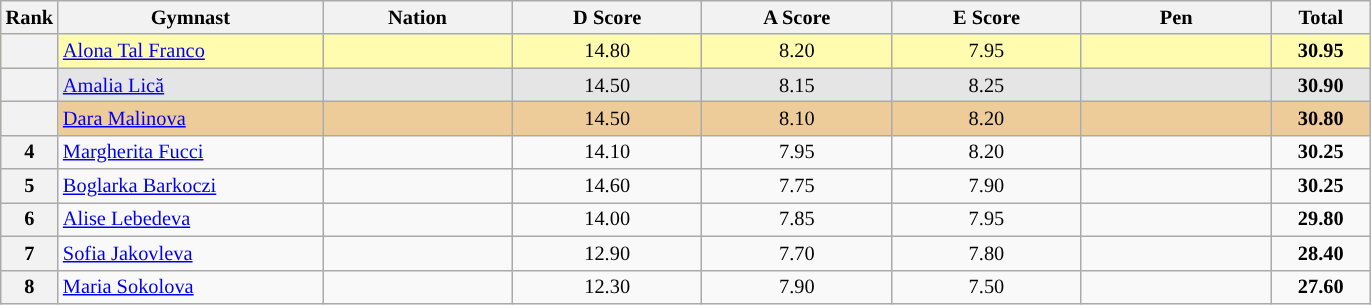<table class="wikitable sortable" style="text-align:center; font-size:85%">
<tr>
<th scope="col" style="width:20px;">Rank</th>
<th ! scope="col" style="width:170px;">Gymnast</th>
<th ! scope="col" style="width:120px;">Nation</th>
<th ! scope="col" style="width:120px;">D Score</th>
<th ! scope="col" style="width:120px;">A Score</th>
<th ! scope="col" style="width:120px;">E Score</th>
<th ! scope="col" style="width:120px;">Pen</th>
<th scope="col" style="width:60px;" !>Total</th>
</tr>
<tr bgcolor=fffcaf>
<th scope=row></th>
<td align=left><a href='#'>Alona Tal Franco</a></td>
<td style="text-align:left;"></td>
<td>14.80</td>
<td>8.20</td>
<td>7.95</td>
<td></td>
<td><strong>30.95</strong></td>
</tr>
<tr bgcolor=e5e5e5>
<th scope=row></th>
<td align=left><a href='#'>Amalia Lică</a></td>
<td style="text-align:left;"></td>
<td>14.50</td>
<td>8.15</td>
<td>8.25</td>
<td></td>
<td><strong>30.90</strong></td>
</tr>
<tr bgcolor=eecc99>
<th scope=row></th>
<td align=left><a href='#'>Dara Malinova</a></td>
<td style="text-align:left;"></td>
<td>14.50</td>
<td>8.10</td>
<td>8.20</td>
<td></td>
<td><strong>30.80</strong></td>
</tr>
<tr>
<th scope=row>4</th>
<td align=left><a href='#'>Margherita Fucci</a></td>
<td style="text-align:left;"></td>
<td>14.10</td>
<td>7.95</td>
<td>8.20</td>
<td></td>
<td><strong>30.25</strong></td>
</tr>
<tr>
<th scope=row>5</th>
<td align=left><a href='#'>Boglarka Barkoczi</a></td>
<td style="text-align:left;"></td>
<td>14.60</td>
<td>7.75</td>
<td>7.90</td>
<td></td>
<td><strong>30.25</strong></td>
</tr>
<tr>
<th scope=row>6</th>
<td align=left><a href='#'>Alise Lebedeva</a></td>
<td style="text-align:left;"></td>
<td>14.00</td>
<td>7.85</td>
<td>7.95</td>
<td></td>
<td><strong>29.80</strong></td>
</tr>
<tr>
<th scope=row>7</th>
<td align=left><a href='#'>Sofia Jakovleva</a></td>
<td style="text-align:left;"></td>
<td>12.90</td>
<td>7.70</td>
<td>7.80</td>
<td></td>
<td><strong>28.40</strong></td>
</tr>
<tr>
<th scope=row>8</th>
<td align=left><a href='#'>Maria Sokolova</a></td>
<td style="text-align:left;"></td>
<td>12.30</td>
<td>7.90</td>
<td>7.50</td>
<td></td>
<td><strong>27.60</strong></td>
</tr>
</table>
